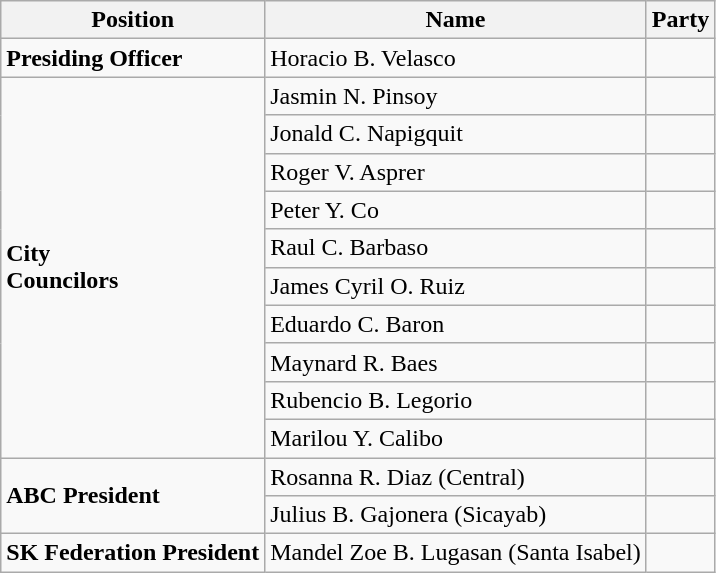<table class=wikitable>
<tr>
<th>Position</th>
<th>Name</th>
<th colspan=2>Party</th>
</tr>
<tr>
<td><strong>Presiding Officer</strong></td>
<td>Horacio B. Velasco</td>
<td></td>
</tr>
<tr>
<td rowspan=10><strong>City<br>Councilors</strong></td>
<td>Jasmin N. Pinsoy</td>
<td></td>
</tr>
<tr>
<td>Jonald C. Napigquit</td>
<td></td>
</tr>
<tr>
<td>Roger V. Asprer</td>
<td></td>
</tr>
<tr>
<td>Peter Y. Co</td>
<td></td>
</tr>
<tr>
<td>Raul C. Barbaso</td>
<td></td>
</tr>
<tr>
<td>James Cyril O. Ruiz</td>
<td></td>
</tr>
<tr>
<td>Eduardo C. Baron</td>
<td></td>
</tr>
<tr>
<td>Maynard R. Baes</td>
<td></td>
</tr>
<tr>
<td>Rubencio B. Legorio</td>
<td></td>
</tr>
<tr>
<td>Marilou Y. Calibo</td>
<td></td>
</tr>
<tr>
<td rowspan="2"><strong>ABC President</strong></td>
<td>Rosanna R. Diaz (Central)</td>
<td></td>
</tr>
<tr>
<td>Julius B. Gajonera (Sicayab)</td>
<td></td>
</tr>
<tr>
<td><strong>SK Federation President</strong></td>
<td>Mandel Zoe B. Lugasan (Santa Isabel)</td>
<td></td>
</tr>
</table>
